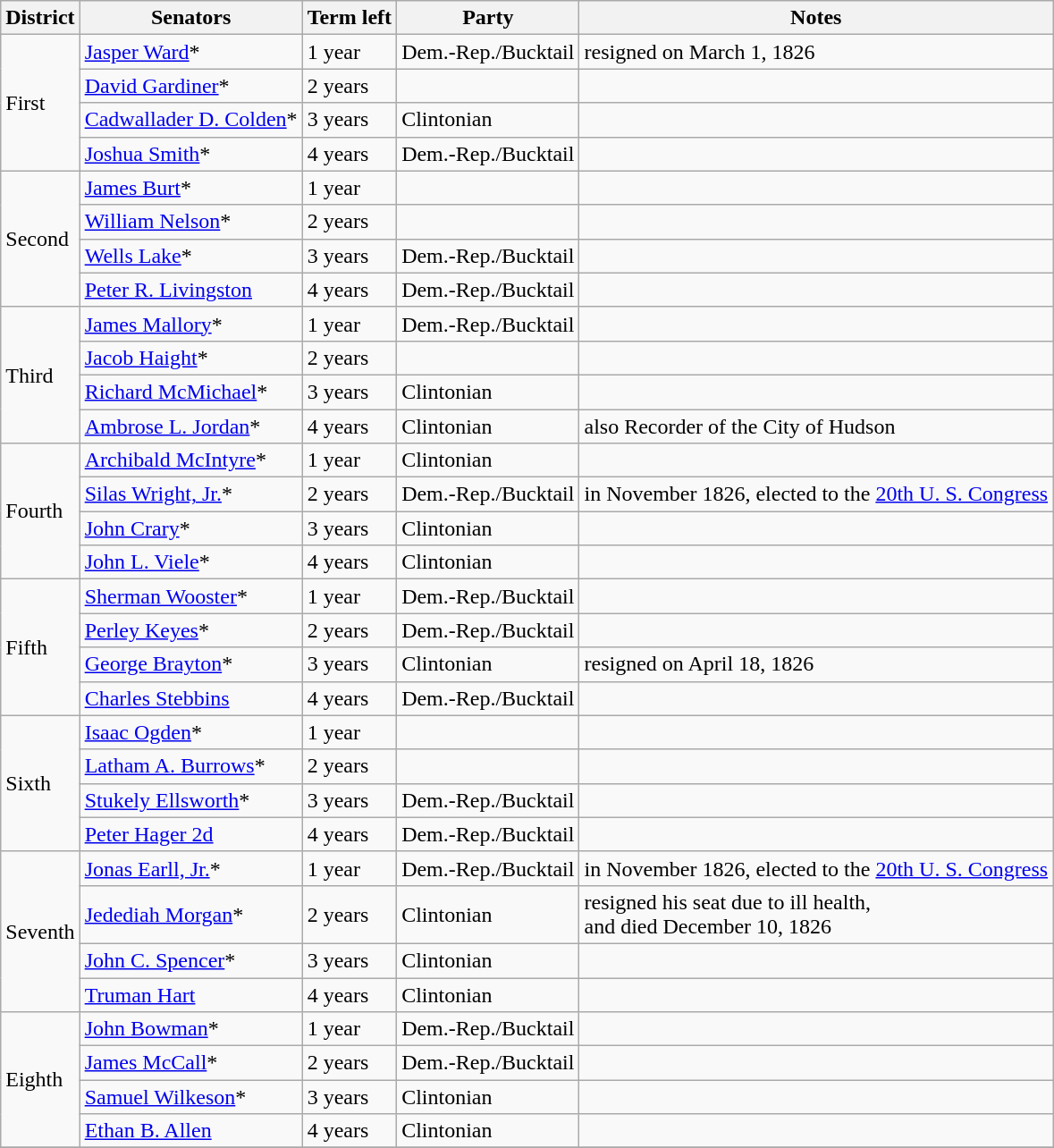<table class=wikitable>
<tr>
<th>District</th>
<th>Senators</th>
<th>Term left</th>
<th>Party</th>
<th>Notes</th>
</tr>
<tr>
<td rowspan="4">First</td>
<td><a href='#'>Jasper Ward</a>*</td>
<td>1 year</td>
<td>Dem.-Rep./Bucktail</td>
<td>resigned on March 1, 1826</td>
</tr>
<tr>
<td><a href='#'>David Gardiner</a>*</td>
<td>2 years</td>
<td></td>
<td></td>
</tr>
<tr>
<td><a href='#'>Cadwallader D. Colden</a>*</td>
<td>3 years</td>
<td>Clintonian</td>
<td></td>
</tr>
<tr>
<td><a href='#'>Joshua Smith</a>*</td>
<td>4 years</td>
<td>Dem.-Rep./Bucktail</td>
<td></td>
</tr>
<tr>
<td rowspan="4">Second</td>
<td><a href='#'>James Burt</a>*</td>
<td>1 year</td>
<td></td>
<td></td>
</tr>
<tr>
<td><a href='#'>William Nelson</a>*</td>
<td>2 years</td>
<td></td>
<td></td>
</tr>
<tr>
<td><a href='#'>Wells Lake</a>*</td>
<td>3 years</td>
<td>Dem.-Rep./Bucktail</td>
<td></td>
</tr>
<tr>
<td><a href='#'>Peter R. Livingston</a></td>
<td>4 years</td>
<td>Dem.-Rep./Bucktail</td>
<td></td>
</tr>
<tr>
<td rowspan="4">Third</td>
<td><a href='#'>James Mallory</a>*</td>
<td>1 year</td>
<td>Dem.-Rep./Bucktail</td>
<td></td>
</tr>
<tr>
<td><a href='#'>Jacob Haight</a>*</td>
<td>2 years</td>
<td></td>
<td></td>
</tr>
<tr>
<td><a href='#'>Richard McMichael</a>*</td>
<td>3 years</td>
<td>Clintonian</td>
<td></td>
</tr>
<tr>
<td><a href='#'>Ambrose L. Jordan</a>*</td>
<td>4 years</td>
<td>Clintonian</td>
<td>also Recorder of the City of Hudson</td>
</tr>
<tr>
<td rowspan="4">Fourth</td>
<td><a href='#'>Archibald McIntyre</a>*</td>
<td>1 year</td>
<td>Clintonian</td>
<td></td>
</tr>
<tr>
<td><a href='#'>Silas Wright, Jr.</a>*</td>
<td>2 years</td>
<td>Dem.-Rep./Bucktail</td>
<td>in November 1826, elected to the <a href='#'>20th U. S. Congress</a></td>
</tr>
<tr>
<td><a href='#'>John Crary</a>*</td>
<td>3 years</td>
<td>Clintonian</td>
<td></td>
</tr>
<tr>
<td><a href='#'>John L. Viele</a>*</td>
<td>4 years</td>
<td>Clintonian</td>
<td></td>
</tr>
<tr>
<td rowspan="4">Fifth</td>
<td><a href='#'>Sherman Wooster</a>*</td>
<td>1 year</td>
<td>Dem.-Rep./Bucktail</td>
<td></td>
</tr>
<tr>
<td><a href='#'>Perley Keyes</a>*</td>
<td>2 years</td>
<td>Dem.-Rep./Bucktail</td>
<td></td>
</tr>
<tr>
<td><a href='#'>George Brayton</a>*</td>
<td>3 years</td>
<td>Clintonian</td>
<td>resigned on April 18, 1826</td>
</tr>
<tr>
<td><a href='#'>Charles Stebbins</a></td>
<td>4 years</td>
<td>Dem.-Rep./Bucktail</td>
<td></td>
</tr>
<tr>
<td rowspan="4">Sixth</td>
<td><a href='#'>Isaac Ogden</a>*</td>
<td>1 year</td>
<td></td>
<td></td>
</tr>
<tr>
<td><a href='#'>Latham A. Burrows</a>*</td>
<td>2 years</td>
<td></td>
<td></td>
</tr>
<tr>
<td><a href='#'>Stukely Ellsworth</a>*</td>
<td>3 years</td>
<td>Dem.-Rep./Bucktail</td>
<td></td>
</tr>
<tr>
<td><a href='#'>Peter Hager 2d</a></td>
<td>4 years</td>
<td>Dem.-Rep./Bucktail</td>
<td></td>
</tr>
<tr>
<td rowspan="4">Seventh</td>
<td><a href='#'>Jonas Earll, Jr.</a>*</td>
<td>1 year</td>
<td>Dem.-Rep./Bucktail</td>
<td>in November 1826, elected to the <a href='#'>20th U. S. Congress</a></td>
</tr>
<tr>
<td><a href='#'>Jedediah Morgan</a>*</td>
<td>2 years</td>
<td>Clintonian</td>
<td>resigned his seat due to ill health, <br> and died December 10, 1826</td>
</tr>
<tr>
<td><a href='#'>John C. Spencer</a>*</td>
<td>3 years</td>
<td>Clintonian</td>
<td></td>
</tr>
<tr>
<td><a href='#'>Truman Hart</a></td>
<td>4 years</td>
<td>Clintonian</td>
<td></td>
</tr>
<tr>
<td rowspan="4">Eighth</td>
<td><a href='#'>John Bowman</a>*</td>
<td>1 year</td>
<td>Dem.-Rep./Bucktail</td>
<td></td>
</tr>
<tr>
<td><a href='#'>James McCall</a>*</td>
<td>2 years</td>
<td>Dem.-Rep./Bucktail</td>
<td></td>
</tr>
<tr>
<td><a href='#'>Samuel Wilkeson</a>*</td>
<td>3 years</td>
<td>Clintonian</td>
<td></td>
</tr>
<tr>
<td><a href='#'>Ethan B. Allen</a></td>
<td>4 years</td>
<td>Clintonian</td>
<td></td>
</tr>
<tr>
</tr>
</table>
